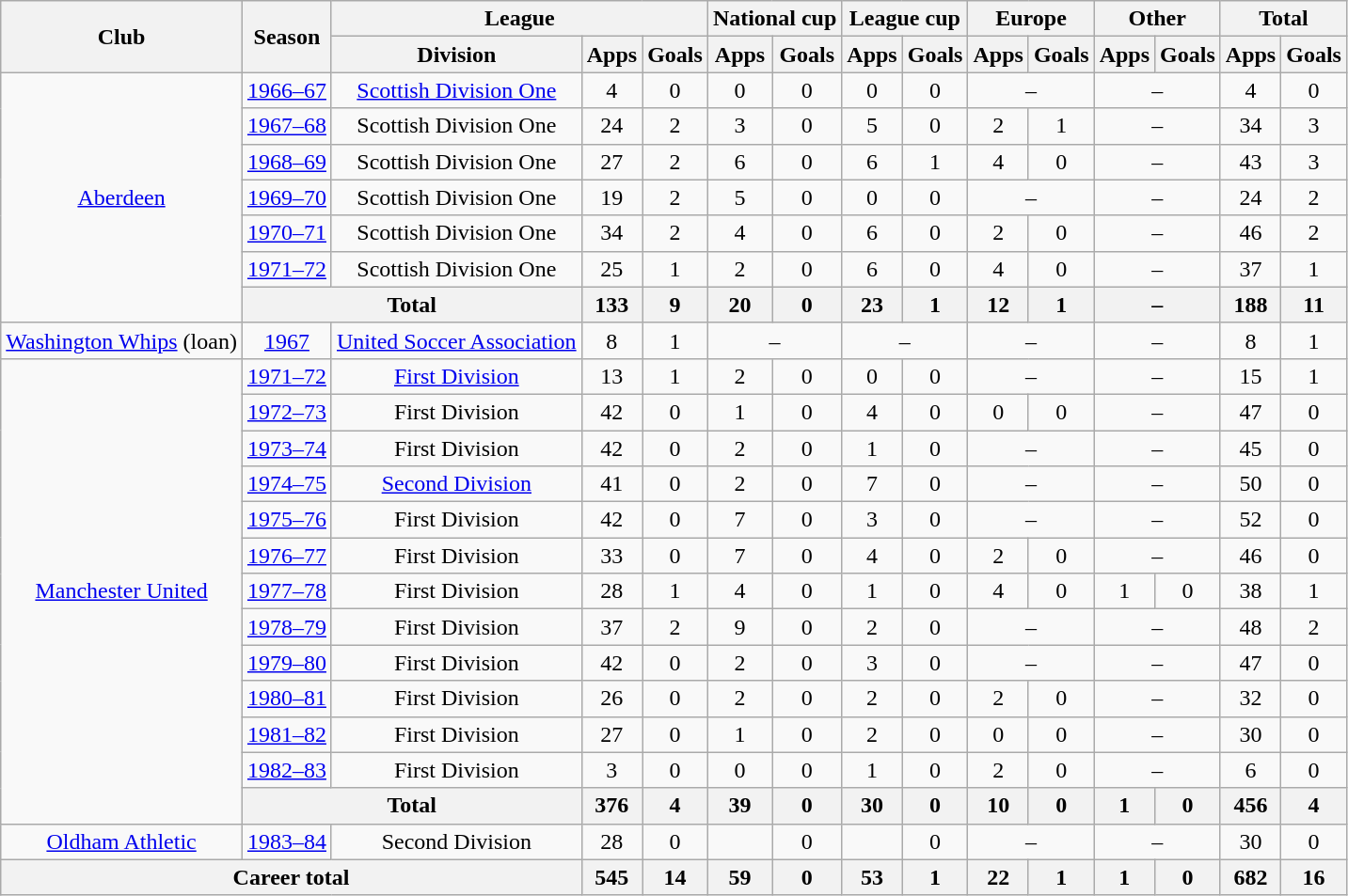<table class="wikitable" style="text-align:center">
<tr>
<th rowspan="2">Club</th>
<th rowspan="2">Season</th>
<th colspan="3">League</th>
<th colspan="2">National cup</th>
<th colspan="2">League cup</th>
<th colspan="2">Europe</th>
<th colspan="2">Other</th>
<th colspan="2">Total</th>
</tr>
<tr>
<th>Division</th>
<th>Apps</th>
<th>Goals</th>
<th>Apps</th>
<th>Goals</th>
<th>Apps</th>
<th>Goals</th>
<th>Apps</th>
<th>Goals</th>
<th>Apps</th>
<th>Goals</th>
<th>Apps</th>
<th>Goals</th>
</tr>
<tr>
<td rowspan="7"><a href='#'>Aberdeen</a></td>
<td><a href='#'>1966–67</a></td>
<td><a href='#'>Scottish Division One</a></td>
<td>4</td>
<td>0</td>
<td>0</td>
<td>0</td>
<td>0</td>
<td>0</td>
<td colspan="2">–</td>
<td colspan="2">–</td>
<td>4</td>
<td>0</td>
</tr>
<tr>
<td><a href='#'>1967–68</a></td>
<td>Scottish Division One</td>
<td>24</td>
<td>2</td>
<td>3</td>
<td>0</td>
<td>5</td>
<td>0</td>
<td>2</td>
<td>1</td>
<td colspan="2">–</td>
<td>34</td>
<td>3</td>
</tr>
<tr>
<td><a href='#'>1968–69</a></td>
<td>Scottish Division One</td>
<td>27</td>
<td>2</td>
<td>6</td>
<td>0</td>
<td>6</td>
<td>1</td>
<td>4</td>
<td>0</td>
<td colspan="2">–</td>
<td>43</td>
<td>3</td>
</tr>
<tr>
<td><a href='#'>1969–70</a></td>
<td>Scottish Division One</td>
<td>19</td>
<td>2</td>
<td>5</td>
<td>0</td>
<td>0</td>
<td>0</td>
<td colspan="2">–</td>
<td colspan="2">–</td>
<td>24</td>
<td>2</td>
</tr>
<tr>
<td><a href='#'>1970–71</a></td>
<td>Scottish Division One</td>
<td>34</td>
<td>2</td>
<td>4</td>
<td>0</td>
<td>6</td>
<td>0</td>
<td>2</td>
<td>0</td>
<td colspan="2">–</td>
<td>46</td>
<td>2</td>
</tr>
<tr>
<td><a href='#'>1971–72</a></td>
<td>Scottish Division One</td>
<td>25</td>
<td>1</td>
<td>2</td>
<td>0</td>
<td>6</td>
<td>0</td>
<td>4</td>
<td>0</td>
<td colspan="2">–</td>
<td>37</td>
<td>1</td>
</tr>
<tr>
<th colspan="2">Total</th>
<th>133</th>
<th>9</th>
<th>20</th>
<th>0</th>
<th>23</th>
<th>1</th>
<th>12</th>
<th>1</th>
<th colspan="2">–</th>
<th>188</th>
<th>11</th>
</tr>
<tr>
<td><a href='#'>Washington Whips</a> (loan)</td>
<td><a href='#'>1967</a></td>
<td><a href='#'>United Soccer Association</a></td>
<td>8</td>
<td>1</td>
<td colspan="2">–</td>
<td colspan="2">–</td>
<td colspan="2">–</td>
<td colspan="2">–</td>
<td>8</td>
<td>1</td>
</tr>
<tr>
<td rowspan="13"><a href='#'>Manchester United</a></td>
<td><a href='#'>1971–72</a></td>
<td><a href='#'>First Division</a></td>
<td>13</td>
<td>1</td>
<td>2</td>
<td>0</td>
<td>0</td>
<td>0</td>
<td colspan="2">–</td>
<td colspan="2">–</td>
<td>15</td>
<td>1</td>
</tr>
<tr>
<td><a href='#'>1972–73</a></td>
<td>First Division</td>
<td>42</td>
<td>0</td>
<td>1</td>
<td>0</td>
<td>4</td>
<td>0</td>
<td>0</td>
<td>0</td>
<td colspan="2">–</td>
<td>47</td>
<td>0</td>
</tr>
<tr>
<td><a href='#'>1973–74</a></td>
<td>First Division</td>
<td>42</td>
<td>0</td>
<td>2</td>
<td>0</td>
<td>1</td>
<td>0</td>
<td colspan="2">–</td>
<td colspan="2">–</td>
<td>45</td>
<td>0</td>
</tr>
<tr>
<td><a href='#'>1974–75</a></td>
<td><a href='#'>Second Division</a></td>
<td>41</td>
<td>0</td>
<td>2</td>
<td>0</td>
<td>7</td>
<td>0</td>
<td colspan="2">–</td>
<td colspan="2">–</td>
<td>50</td>
<td>0</td>
</tr>
<tr>
<td><a href='#'>1975–76</a></td>
<td>First Division</td>
<td>42</td>
<td>0</td>
<td>7</td>
<td>0</td>
<td>3</td>
<td>0</td>
<td colspan="2">–</td>
<td colspan="2">–</td>
<td>52</td>
<td>0</td>
</tr>
<tr>
<td><a href='#'>1976–77</a></td>
<td>First Division</td>
<td>33</td>
<td>0</td>
<td>7</td>
<td>0</td>
<td>4</td>
<td>0</td>
<td>2</td>
<td>0</td>
<td colspan="2">–</td>
<td>46</td>
<td>0</td>
</tr>
<tr>
<td><a href='#'>1977–78</a></td>
<td>First Division</td>
<td>28</td>
<td>1</td>
<td>4</td>
<td>0</td>
<td>1</td>
<td>0</td>
<td>4</td>
<td>0</td>
<td>1</td>
<td>0</td>
<td>38</td>
<td>1</td>
</tr>
<tr>
<td><a href='#'>1978–79</a></td>
<td>First Division</td>
<td>37</td>
<td>2</td>
<td>9</td>
<td>0</td>
<td>2</td>
<td>0</td>
<td colspan="2">–</td>
<td colspan="2">–</td>
<td>48</td>
<td>2</td>
</tr>
<tr>
<td><a href='#'>1979–80</a></td>
<td>First Division</td>
<td>42</td>
<td>0</td>
<td>2</td>
<td>0</td>
<td>3</td>
<td>0</td>
<td colspan="2">–</td>
<td colspan="2">–</td>
<td>47</td>
<td>0</td>
</tr>
<tr>
<td><a href='#'>1980–81</a></td>
<td>First Division</td>
<td>26</td>
<td>0</td>
<td>2</td>
<td>0</td>
<td>2</td>
<td>0</td>
<td>2</td>
<td>0</td>
<td colspan="2">–</td>
<td>32</td>
<td>0</td>
</tr>
<tr>
<td><a href='#'>1981–82</a></td>
<td>First Division</td>
<td>27</td>
<td>0</td>
<td>1</td>
<td>0</td>
<td>2</td>
<td>0</td>
<td>0</td>
<td>0</td>
<td colspan="2">–</td>
<td>30</td>
<td>0</td>
</tr>
<tr>
<td><a href='#'>1982–83</a></td>
<td>First Division</td>
<td>3</td>
<td>0</td>
<td>0</td>
<td>0</td>
<td>1</td>
<td>0</td>
<td>2</td>
<td>0</td>
<td colspan="2">–</td>
<td>6</td>
<td>0</td>
</tr>
<tr>
<th colspan="2">Total</th>
<th>376</th>
<th>4</th>
<th>39</th>
<th>0</th>
<th>30</th>
<th>0</th>
<th>10</th>
<th>0</th>
<th>1</th>
<th>0</th>
<th>456</th>
<th>4</th>
</tr>
<tr>
<td><a href='#'>Oldham Athletic</a></td>
<td><a href='#'>1983–84</a></td>
<td>Second Division</td>
<td>28</td>
<td>0</td>
<td></td>
<td>0</td>
<td></td>
<td>0</td>
<td colspan="2">–</td>
<td colspan="2">–</td>
<td>30</td>
<td>0</td>
</tr>
<tr>
<th colspan="3">Career total</th>
<th>545</th>
<th>14</th>
<th>59</th>
<th>0</th>
<th>53</th>
<th>1</th>
<th>22</th>
<th>1</th>
<th>1</th>
<th>0</th>
<th>682</th>
<th>16</th>
</tr>
</table>
